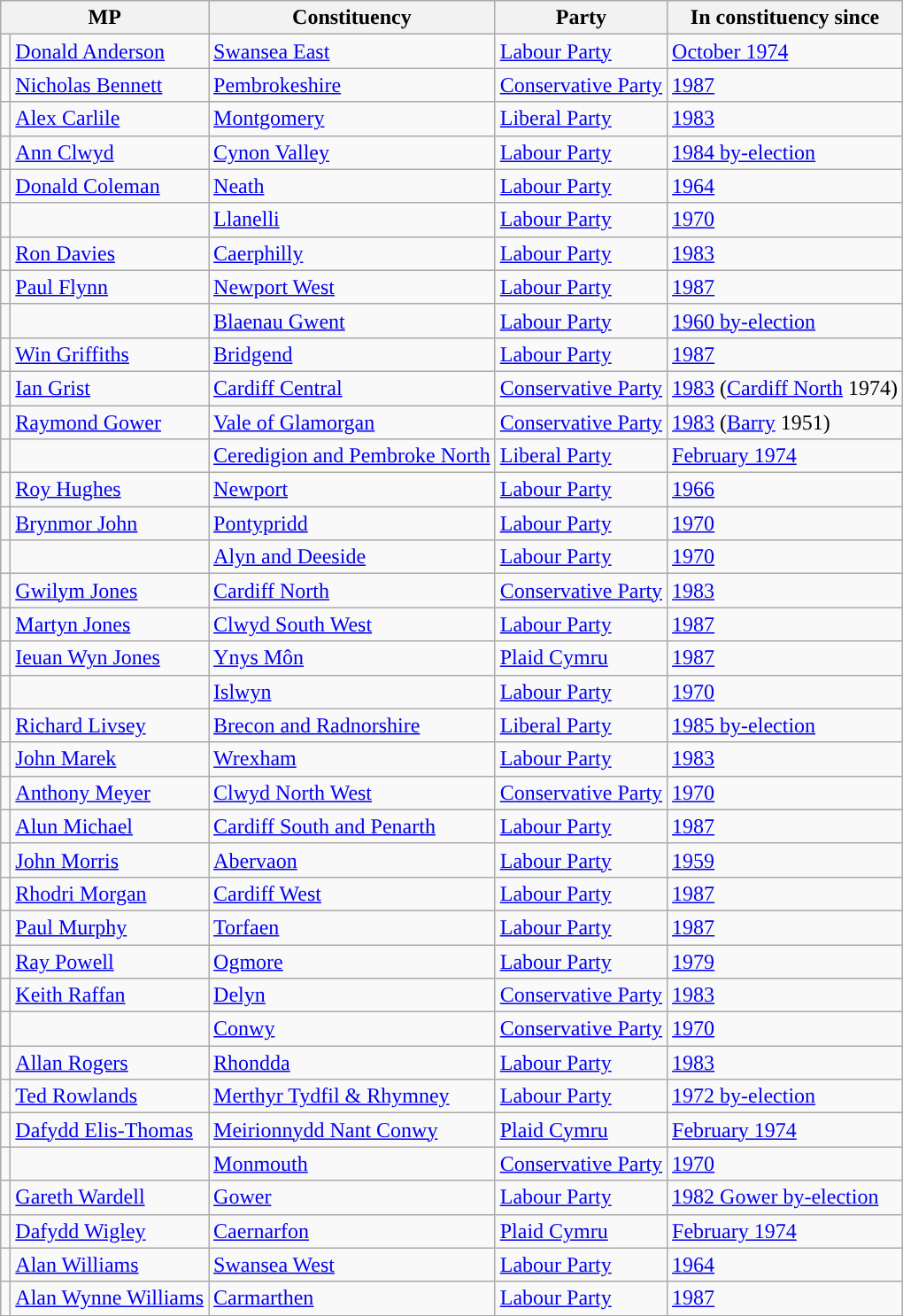<table class="wikitable sortable">
<tr>
<th colspan="2">MP</th>
<th>Constituency</th>
<th>Party</th>
<th>In constituency since</th>
</tr>
<tr>
<td style="color:inherit;background-color: "></td>
<td><a href='#'>Donald Anderson</a></td>
<td><a href='#'>Swansea East</a></td>
<td><a href='#'>Labour Party</a></td>
<td><a href='#'>October 1974</a></td>
</tr>
<tr>
<td style="color:inherit;background-color: "></td>
<td><a href='#'>Nicholas Bennett</a></td>
<td><a href='#'>Pembrokeshire</a></td>
<td><a href='#'>Conservative Party</a></td>
<td><a href='#'>1987</a></td>
</tr>
<tr>
<td style="color:inherit;background:"></td>
<td><a href='#'>Alex Carlile</a></td>
<td><a href='#'>Montgomery</a></td>
<td><a href='#'>Liberal Party</a></td>
<td><a href='#'>1983</a></td>
</tr>
<tr>
<td style="color:inherit;background-color: "></td>
<td><a href='#'>Ann Clwyd</a></td>
<td><a href='#'>Cynon Valley</a></td>
<td><a href='#'>Labour Party</a></td>
<td><a href='#'>1984 by-election</a></td>
</tr>
<tr>
<td style="color:inherit;background-color: "></td>
<td><a href='#'>Donald Coleman</a></td>
<td><a href='#'>Neath</a></td>
<td><a href='#'>Labour Party</a></td>
<td><a href='#'>1964</a></td>
</tr>
<tr>
<td style="color:inherit;background-color: "></td>
<td></td>
<td><a href='#'>Llanelli</a></td>
<td><a href='#'>Labour Party</a></td>
<td><a href='#'>1970</a></td>
</tr>
<tr>
<td style="color:inherit;background-color: "></td>
<td><a href='#'>Ron Davies</a></td>
<td><a href='#'>Caerphilly</a></td>
<td><a href='#'>Labour Party</a></td>
<td><a href='#'>1983</a></td>
</tr>
<tr>
<td style="color:inherit;background-color: "></td>
<td><a href='#'>Paul Flynn</a></td>
<td><a href='#'>Newport West</a></td>
<td><a href='#'>Labour Party</a></td>
<td><a href='#'>1987</a></td>
</tr>
<tr>
<td style="color:inherit;background-color: "></td>
<td></td>
<td><a href='#'>Blaenau Gwent</a></td>
<td><a href='#'>Labour Party</a></td>
<td><a href='#'>1960 by-election</a></td>
</tr>
<tr>
<td style="color:inherit;background-color: "></td>
<td><a href='#'>Win Griffiths</a></td>
<td><a href='#'>Bridgend</a></td>
<td><a href='#'>Labour Party</a></td>
<td><a href='#'>1987</a></td>
</tr>
<tr>
<td style="color:inherit;background-color: "></td>
<td><a href='#'>Ian Grist</a></td>
<td><a href='#'>Cardiff Central</a></td>
<td><a href='#'>Conservative Party</a></td>
<td><a href='#'>1983</a> (<a href='#'>Cardiff North</a> 1974)</td>
</tr>
<tr>
<td style="color:inherit;background-color: "></td>
<td><a href='#'>Raymond Gower</a></td>
<td><a href='#'>Vale of Glamorgan</a></td>
<td><a href='#'>Conservative Party</a></td>
<td><a href='#'>1983</a> (<a href='#'>Barry</a> 1951)</td>
</tr>
<tr>
<td style="color:inherit;background-color: "></td>
<td></td>
<td><a href='#'>Ceredigion and Pembroke North</a></td>
<td><a href='#'>Liberal Party</a></td>
<td><a href='#'>February 1974</a></td>
</tr>
<tr>
<td style="color:inherit;background-color: "></td>
<td><a href='#'>Roy Hughes</a></td>
<td><a href='#'>Newport</a></td>
<td><a href='#'>Labour Party</a></td>
<td><a href='#'>1966</a></td>
</tr>
<tr>
<td style="color:inherit;background-color: "></td>
<td><a href='#'>Brynmor John</a></td>
<td><a href='#'>Pontypridd</a></td>
<td><a href='#'>Labour Party</a></td>
<td><a href='#'>1970</a></td>
</tr>
<tr>
<td style="color:inherit;background-color: "></td>
<td></td>
<td><a href='#'>Alyn and Deeside</a></td>
<td><a href='#'>Labour Party</a></td>
<td><a href='#'>1970</a></td>
</tr>
<tr>
<td style="color:inherit;background-color: "></td>
<td><a href='#'>Gwilym Jones</a></td>
<td><a href='#'>Cardiff North</a></td>
<td><a href='#'>Conservative Party</a></td>
<td><a href='#'>1983</a></td>
</tr>
<tr>
<td style="color:inherit;background-color: "></td>
<td><a href='#'>Martyn Jones</a></td>
<td><a href='#'>Clwyd South West</a></td>
<td><a href='#'>Labour Party</a></td>
<td><a href='#'>1987</a></td>
</tr>
<tr>
<td style="color:inherit;background-color: "></td>
<td><a href='#'>Ieuan Wyn Jones</a></td>
<td><a href='#'>Ynys Môn</a></td>
<td><a href='#'>Plaid Cymru</a></td>
<td><a href='#'>1987</a></td>
</tr>
<tr>
<td style="color:inherit;background-color: "></td>
<td></td>
<td><a href='#'>Islwyn</a></td>
<td><a href='#'>Labour Party</a></td>
<td><a href='#'>1970</a></td>
</tr>
<tr>
<td style="color:inherit;background-color: "></td>
<td><a href='#'>Richard Livsey</a></td>
<td><a href='#'>Brecon and Radnorshire</a></td>
<td><a href='#'>Liberal Party</a></td>
<td><a href='#'>1985 by-election</a></td>
</tr>
<tr>
<td style="color:inherit;background-color: "></td>
<td><a href='#'>John Marek</a></td>
<td><a href='#'>Wrexham</a></td>
<td><a href='#'>Labour Party</a></td>
<td><a href='#'>1983</a></td>
</tr>
<tr>
<td style="color:inherit;background-color: "></td>
<td><a href='#'>Anthony Meyer</a></td>
<td><a href='#'>Clwyd North West</a></td>
<td><a href='#'>Conservative Party</a></td>
<td><a href='#'>1970</a></td>
</tr>
<tr>
<td style="color:inherit;background-color: "></td>
<td><a href='#'>Alun Michael</a></td>
<td><a href='#'>Cardiff South and Penarth</a></td>
<td><a href='#'>Labour Party</a></td>
<td><a href='#'>1987</a></td>
</tr>
<tr>
<td style="color:inherit;background-color: "></td>
<td><a href='#'>John Morris</a></td>
<td><a href='#'>Abervaon</a></td>
<td><a href='#'>Labour Party</a></td>
<td><a href='#'>1959</a></td>
</tr>
<tr>
<td style="color:inherit;background-color: "></td>
<td><a href='#'>Rhodri Morgan</a></td>
<td><a href='#'>Cardiff West</a></td>
<td><a href='#'>Labour Party</a></td>
<td><a href='#'>1987</a></td>
</tr>
<tr>
<td style="color:inherit;background-color: "></td>
<td><a href='#'>Paul Murphy</a></td>
<td><a href='#'>Torfaen</a></td>
<td><a href='#'>Labour Party</a></td>
<td><a href='#'>1987</a></td>
</tr>
<tr>
<td style="color:inherit;background-color: "></td>
<td><a href='#'>Ray Powell</a></td>
<td><a href='#'>Ogmore</a></td>
<td><a href='#'>Labour Party</a></td>
<td><a href='#'>1979</a></td>
</tr>
<tr>
<td style="color:inherit;background-color: "></td>
<td><a href='#'>Keith Raffan</a></td>
<td><a href='#'>Delyn</a></td>
<td><a href='#'>Conservative Party</a></td>
<td><a href='#'>1983</a></td>
</tr>
<tr>
<td style="color:inherit;background-color: "></td>
<td></td>
<td><a href='#'>Conwy</a></td>
<td><a href='#'>Conservative Party</a></td>
<td><a href='#'>1970</a></td>
</tr>
<tr>
<td style="color:inherit;background-color: "></td>
<td><a href='#'>Allan Rogers</a></td>
<td><a href='#'>Rhondda</a></td>
<td><a href='#'>Labour Party</a></td>
<td><a href='#'>1983</a></td>
</tr>
<tr>
<td style="color:inherit;background-color: "></td>
<td><a href='#'>Ted Rowlands</a></td>
<td><a href='#'>Merthyr Tydfil & Rhymney</a></td>
<td><a href='#'>Labour Party</a></td>
<td><a href='#'>1972 by-election</a></td>
</tr>
<tr>
<td style="color:inherit;background-color: "></td>
<td><a href='#'>Dafydd Elis-Thomas</a></td>
<td><a href='#'>Meirionnydd Nant Conwy</a></td>
<td><a href='#'>Plaid Cymru</a></td>
<td><a href='#'>February 1974</a></td>
</tr>
<tr>
<td style="color:inherit;background-color: "></td>
<td></td>
<td><a href='#'>Monmouth</a></td>
<td><a href='#'>Conservative Party</a></td>
<td><a href='#'>1970</a></td>
</tr>
<tr>
<td style="color:inherit;background-color: "></td>
<td><a href='#'>Gareth Wardell</a></td>
<td><a href='#'>Gower</a></td>
<td><a href='#'>Labour Party</a></td>
<td><a href='#'>1982 Gower by-election</a></td>
</tr>
<tr>
<td style="color:inherit;background-color: "></td>
<td><a href='#'>Dafydd Wigley</a></td>
<td><a href='#'>Caernarfon</a></td>
<td><a href='#'>Plaid Cymru</a></td>
<td><a href='#'>February 1974</a></td>
</tr>
<tr>
<td style="color:inherit;background-color: "></td>
<td><a href='#'>Alan Williams</a></td>
<td><a href='#'>Swansea West</a></td>
<td><a href='#'>Labour Party</a></td>
<td><a href='#'>1964</a></td>
</tr>
<tr>
<td style="color:inherit;background-color: "></td>
<td><a href='#'>Alan Wynne Williams</a></td>
<td><a href='#'>Carmarthen</a></td>
<td><a href='#'>Labour Party</a></td>
<td><a href='#'>1987</a></td>
</tr>
</table>
